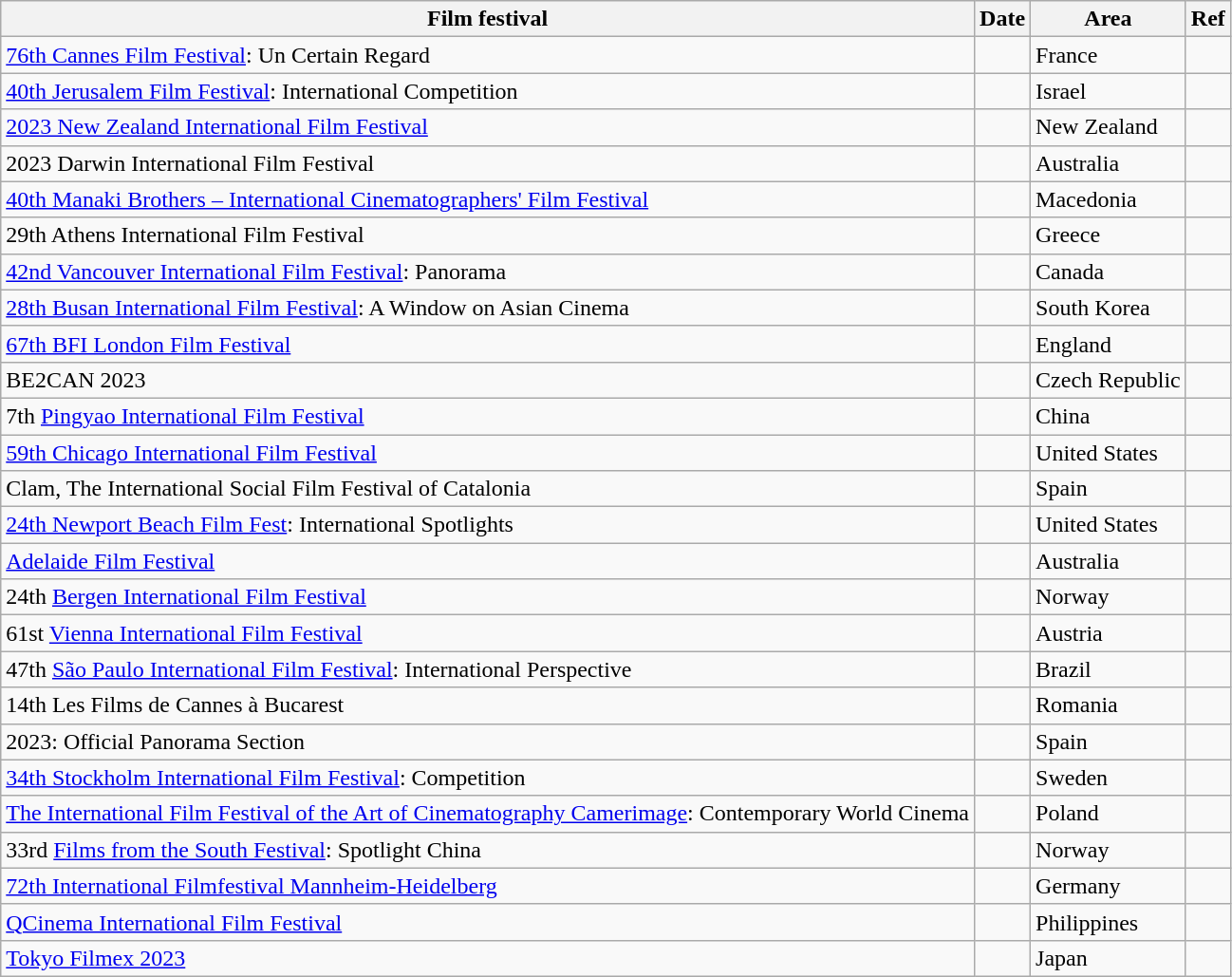<table class="wikitable">
<tr>
<th>Film festival</th>
<th>Date</th>
<th>Area</th>
<th>Ref</th>
</tr>
<tr>
<td><a href='#'>76th Cannes Film Festival</a>: Un Certain Regard</td>
<td></td>
<td>France</td>
<td></td>
</tr>
<tr>
<td><a href='#'>40th Jerusalem Film Festival</a>: International Competition</td>
<td></td>
<td>Israel</td>
<td></td>
</tr>
<tr>
<td><a href='#'>2023 New Zealand International Film Festival</a></td>
<td></td>
<td>New Zealand</td>
<td></td>
</tr>
<tr>
<td>2023 Darwin International Film Festival</td>
<td></td>
<td>Australia</td>
<td></td>
</tr>
<tr>
<td><a href='#'>40th Manaki Brothers – International Cinematographers' Film Festival</a></td>
<td></td>
<td>Macedonia</td>
<td></td>
</tr>
<tr>
<td>29th Athens International Film Festival</td>
<td></td>
<td>Greece</td>
<td></td>
</tr>
<tr>
<td><a href='#'>42nd Vancouver International Film Festival</a>: Panorama</td>
<td></td>
<td>Canada</td>
<td></td>
</tr>
<tr>
<td><a href='#'>28th Busan International Film Festival</a>: A Window on Asian Cinema</td>
<td></td>
<td>South Korea</td>
<td></td>
</tr>
<tr>
<td><a href='#'>67th BFI London Film Festival</a></td>
<td></td>
<td>England</td>
<td></td>
</tr>
<tr>
<td>BE2CAN 2023</td>
<td></td>
<td>Czech Republic</td>
<td></td>
</tr>
<tr>
<td>7th <a href='#'>Pingyao International Film Festival</a></td>
<td></td>
<td>China</td>
<td></td>
</tr>
<tr>
<td><a href='#'>59th Chicago International Film Festival</a></td>
<td></td>
<td>United States</td>
<td></td>
</tr>
<tr>
<td>Clam, The International Social Film Festival of Catalonia</td>
<td></td>
<td>Spain</td>
<td></td>
</tr>
<tr>
<td><a href='#'>24th Newport Beach Film Fest</a>: International Spotlights</td>
<td></td>
<td>United States</td>
<td></td>
</tr>
<tr>
<td><a href='#'>Adelaide Film Festival</a></td>
<td></td>
<td>Australia</td>
<td></td>
</tr>
<tr>
<td>24th <a href='#'>Bergen International Film Festival</a></td>
<td></td>
<td>Norway</td>
<td></td>
</tr>
<tr>
<td>61st <a href='#'>Vienna International Film Festival</a></td>
<td></td>
<td>Austria</td>
<td></td>
</tr>
<tr>
<td>47th <a href='#'>São Paulo International Film Festival</a>: International Perspective</td>
<td></td>
<td>Brazil</td>
<td></td>
</tr>
<tr>
<td>14th Les Films de Cannes à Bucarest</td>
<td></td>
<td>Romania</td>
<td></td>
</tr>
<tr>
<td> 2023: Official Panorama Section</td>
<td></td>
<td>Spain</td>
<td></td>
</tr>
<tr>
<td><a href='#'>34th Stockholm International Film Festival</a>: Competition</td>
<td></td>
<td>Sweden</td>
<td></td>
</tr>
<tr>
<td><a href='#'>The International Film Festival of the Art of Cinematography Camerimage</a>: Contemporary World Cinema</td>
<td></td>
<td>Poland</td>
<td></td>
</tr>
<tr>
<td>33rd <a href='#'>Films from the South Festival</a>: Spotlight China</td>
<td></td>
<td>Norway</td>
<td></td>
</tr>
<tr>
<td><a href='#'>72th International Filmfestival Mannheim-Heidelberg</a></td>
<td></td>
<td>Germany</td>
<td></td>
</tr>
<tr>
<td><a href='#'>QCinema International Film Festival</a></td>
<td></td>
<td>Philippines</td>
<td></td>
</tr>
<tr>
<td><a href='#'>Tokyo Filmex 2023</a></td>
<td></td>
<td>Japan</td>
<td></td>
</tr>
</table>
